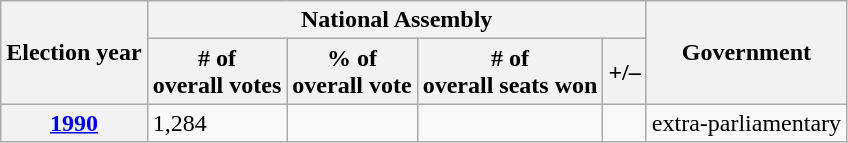<table class=wikitable>
<tr>
<th rowspan=2>Election year</th>
<th colspan=4>National Assembly</th>
<th rowspan=2>Government</th>
</tr>
<tr>
<th># of<br>overall votes</th>
<th>% of<br>overall vote</th>
<th># of<br>overall seats won</th>
<th>+/–</th>
</tr>
<tr>
<th><a href='#'>1990</a></th>
<td>1,284</td>
<td></td>
<td></td>
<td></td>
<td>extra-parliamentary</td>
</tr>
</table>
